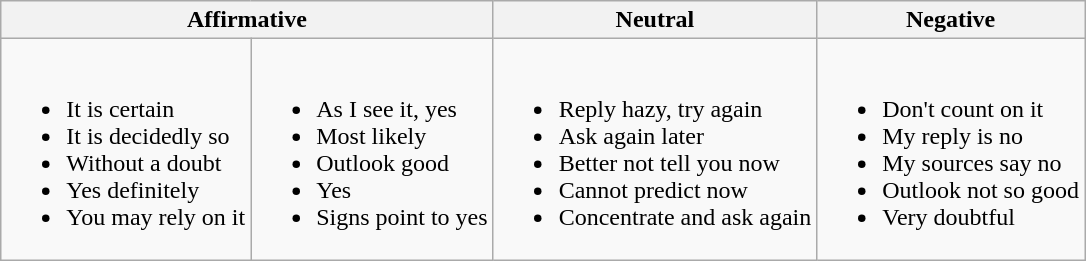<table class="wikitable">
<tr>
<th colspan=2>Affirmative</th>
<th>Neutral</th>
<th>Negative</th>
</tr>
<tr>
<td><br><ul><li>It is certain</li><li>It is decidedly so</li><li>Without a doubt</li><li>Yes definitely</li><li>You may rely on it</li></ul></td>
<td><br><ul><li>As I see it, yes</li><li>Most likely</li><li>Outlook good</li><li>Yes</li><li>Signs point to yes</li></ul></td>
<td><br><ul><li>Reply hazy, try again</li><li>Ask again later</li><li>Better not tell you now</li><li>Cannot predict now</li><li>Concentrate and ask again</li></ul></td>
<td><br><ul><li>Don't count on it</li><li>My reply is no</li><li>My sources say no</li><li>Outlook not so good</li><li>Very doubtful</li></ul></td>
</tr>
</table>
